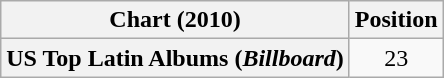<table class="wikitable plainrowheaders" style="text-align:center">
<tr>
<th scope="col">Chart (2010)</th>
<th scope="col">Position</th>
</tr>
<tr>
<th scope="row">US Top Latin Albums (<em>Billboard</em>)</th>
<td>23</td>
</tr>
</table>
